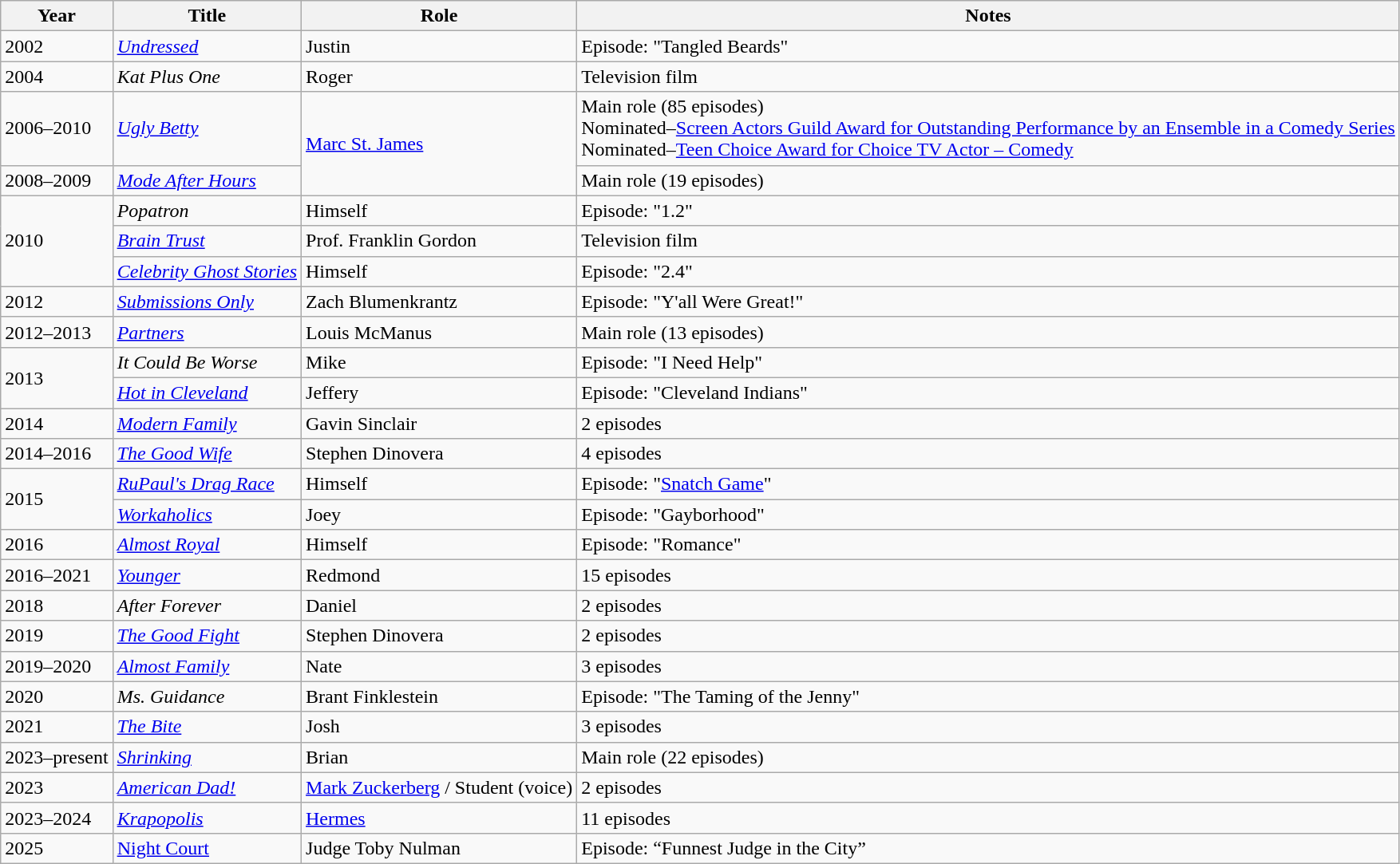<table class="wikitable sortable">
<tr>
<th>Year</th>
<th>Title</th>
<th>Role</th>
<th>Notes</th>
</tr>
<tr>
<td>2002</td>
<td><em><a href='#'>Undressed</a></em></td>
<td>Justin</td>
<td>Episode: "Tangled Beards"</td>
</tr>
<tr>
<td>2004</td>
<td><em>Kat Plus One</em></td>
<td>Roger</td>
<td>Television film</td>
</tr>
<tr>
<td>2006–2010</td>
<td><em><a href='#'>Ugly Betty</a></em></td>
<td rowspan="2"><a href='#'>Marc St. James</a></td>
<td>Main role (85 episodes)<br>Nominated–<a href='#'>Screen Actors Guild Award for Outstanding Performance by an Ensemble in a Comedy Series</a><br>Nominated–<a href='#'>Teen Choice Award for Choice TV Actor – Comedy</a></td>
</tr>
<tr>
<td>2008–2009</td>
<td><em><a href='#'>Mode After Hours</a></em></td>
<td>Main role (19 episodes)</td>
</tr>
<tr>
<td rowspan="3">2010</td>
<td><em>Popatron</em></td>
<td>Himself</td>
<td>Episode: "1.2"</td>
</tr>
<tr>
<td><em><a href='#'>Brain Trust</a></em></td>
<td>Prof. Franklin Gordon</td>
<td>Television film</td>
</tr>
<tr>
<td><em><a href='#'>Celebrity Ghost Stories</a></em></td>
<td>Himself</td>
<td>Episode: "2.4"</td>
</tr>
<tr>
<td>2012</td>
<td><em><a href='#'>Submissions Only</a></em></td>
<td>Zach Blumenkrantz</td>
<td>Episode: "Y'all Were Great!"</td>
</tr>
<tr>
<td>2012–2013</td>
<td><em><a href='#'>Partners</a></em></td>
<td>Louis McManus</td>
<td>Main role (13 episodes)</td>
</tr>
<tr>
<td rowspan="2">2013</td>
<td><em>It Could Be Worse</em></td>
<td>Mike</td>
<td>Episode: "I Need Help"</td>
</tr>
<tr>
<td><em><a href='#'>Hot in Cleveland</a></em></td>
<td>Jeffery</td>
<td>Episode: "Cleveland Indians"</td>
</tr>
<tr>
<td>2014</td>
<td><em><a href='#'>Modern Family</a></em></td>
<td>Gavin Sinclair</td>
<td>2 episodes</td>
</tr>
<tr>
<td>2014–2016</td>
<td data-sort-value="Good Wife, The"><em><a href='#'>The Good Wife</a></em></td>
<td>Stephen Dinovera</td>
<td>4 episodes</td>
</tr>
<tr>
<td rowspan="2">2015</td>
<td><em><a href='#'>RuPaul's Drag Race</a></em></td>
<td>Himself</td>
<td>Episode: "<a href='#'>Snatch Game</a>"</td>
</tr>
<tr>
<td><em><a href='#'>Workaholics</a></em></td>
<td>Joey</td>
<td>Episode: "Gayborhood"</td>
</tr>
<tr>
<td>2016</td>
<td><em><a href='#'>Almost Royal</a></em></td>
<td>Himself</td>
<td>Episode: "Romance"</td>
</tr>
<tr>
<td>2016–2021</td>
<td><em><a href='#'>Younger</a></em></td>
<td>Redmond</td>
<td>15 episodes</td>
</tr>
<tr>
<td>2018</td>
<td><em>After Forever</em></td>
<td>Daniel</td>
<td>2 episodes</td>
</tr>
<tr>
<td>2019</td>
<td data-sort-value="Good Fight, The"><em><a href='#'>The Good Fight</a></em></td>
<td>Stephen Dinovera</td>
<td>2 episodes</td>
</tr>
<tr>
<td>2019–2020</td>
<td><em><a href='#'>Almost Family</a></em></td>
<td>Nate</td>
<td>3 episodes</td>
</tr>
<tr>
<td>2020</td>
<td><em>Ms. Guidance</em></td>
<td>Brant Finklestein</td>
<td>Episode: "The Taming of the Jenny"</td>
</tr>
<tr>
<td>2021</td>
<td data-sort-value="Bite, The"><em><a href='#'>The Bite</a></em></td>
<td>Josh</td>
<td>3 episodes</td>
</tr>
<tr>
<td>2023–present</td>
<td><em><a href='#'>Shrinking</a></em></td>
<td>Brian</td>
<td>Main role (22 episodes)</td>
</tr>
<tr>
<td>2023</td>
<td><em><a href='#'>American Dad!</a></em></td>
<td><a href='#'>Mark Zuckerberg</a> / Student (voice)</td>
<td>2 episodes</td>
</tr>
<tr>
<td>2023–2024</td>
<td><em><a href='#'>Krapopolis</a></em></td>
<td><a href='#'>Hermes</a></td>
<td>11 episodes</td>
</tr>
<tr>
<td>2025</td>
<td><a href='#'>Night Court</a></td>
<td>Judge Toby Nulman</td>
<td>Episode: “Funnest Judge in the City”</td>
</tr>
</table>
